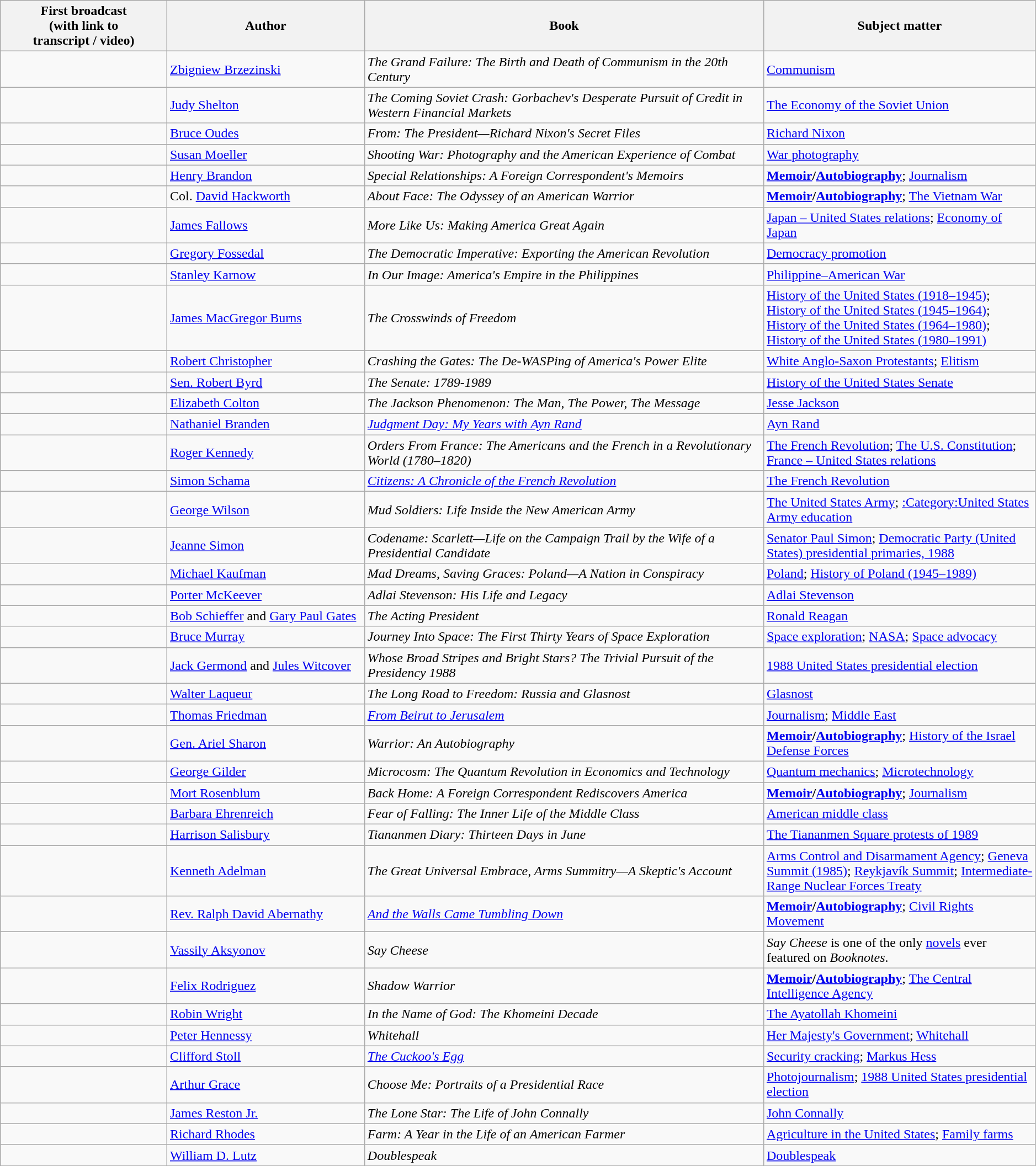<table class="wikitable" width="99%">
<tr>
<th width="100">First broadcast<br>(with link to<br>transcript / video)</th>
<th width="120">Author</th>
<th width="250">Book</th>
<th width="150">Subject matter</th>
</tr>
<tr>
<td></td>
<td><a href='#'>Zbigniew Brzezinski</a></td>
<td><em>The Grand Failure: The Birth and Death of Communism in the 20th Century</em></td>
<td><a href='#'>Communism</a></td>
</tr>
<tr>
<td></td>
<td><a href='#'>Judy Shelton</a></td>
<td><em>The Coming Soviet Crash: Gorbachev's Desperate Pursuit of Credit in Western Financial Markets</em></td>
<td><a href='#'>The Economy of the Soviet Union</a></td>
</tr>
<tr>
<td></td>
<td><a href='#'>Bruce Oudes</a></td>
<td><em>From: The President—Richard Nixon's Secret Files</em></td>
<td><a href='#'>Richard Nixon</a></td>
</tr>
<tr>
<td></td>
<td><a href='#'>Susan Moeller</a></td>
<td><em>Shooting War: Photography and the American Experience of Combat</em></td>
<td><a href='#'>War photography</a></td>
</tr>
<tr>
<td></td>
<td><a href='#'>Henry Brandon</a></td>
<td><em>Special Relationships: A Foreign Correspondent's Memoirs</em></td>
<td><strong><a href='#'>Memoir</a>/<a href='#'>Autobiography</a></strong>; <a href='#'>Journalism</a></td>
</tr>
<tr>
<td></td>
<td>Col. <a href='#'>David Hackworth</a></td>
<td><em>About Face: The Odyssey of an American Warrior</em></td>
<td><strong><a href='#'>Memoir</a>/<a href='#'>Autobiography</a></strong>; <a href='#'>The Vietnam War</a></td>
</tr>
<tr>
<td></td>
<td><a href='#'>James Fallows</a></td>
<td><em>More Like Us: Making America Great Again</em></td>
<td><a href='#'>Japan – United States relations</a>; <a href='#'>Economy of Japan</a></td>
</tr>
<tr>
<td></td>
<td><a href='#'>Gregory Fossedal</a></td>
<td><em>The Democratic Imperative: Exporting the American Revolution</em></td>
<td><a href='#'>Democracy promotion</a></td>
</tr>
<tr>
<td></td>
<td><a href='#'>Stanley Karnow</a></td>
<td><em>In Our Image: America's Empire in the Philippines</em></td>
<td><a href='#'>Philippine–American War</a></td>
</tr>
<tr>
<td></td>
<td><a href='#'>James MacGregor Burns</a></td>
<td><em>The Crosswinds of Freedom</em></td>
<td><a href='#'>History of the United States (1918–1945)</a>; <a href='#'>History of the United States (1945–1964)</a>; <a href='#'>History of the United States (1964–1980)</a>; <a href='#'>History of the United States (1980–1991)</a></td>
</tr>
<tr>
<td></td>
<td><a href='#'>Robert Christopher</a></td>
<td><em>Crashing the Gates: The De-WASPing of America's Power Elite</em></td>
<td><a href='#'>White Anglo-Saxon Protestants</a>; <a href='#'>Elitism</a></td>
</tr>
<tr>
<td></td>
<td><a href='#'>Sen. Robert Byrd</a></td>
<td><em>The Senate: 1789-1989</em></td>
<td><a href='#'>History of the United States Senate</a></td>
</tr>
<tr>
<td></td>
<td><a href='#'>Elizabeth Colton</a></td>
<td><em>The Jackson Phenomenon: The Man, The Power, The Message</em></td>
<td><a href='#'>Jesse Jackson</a></td>
</tr>
<tr>
<td></td>
<td><a href='#'>Nathaniel Branden</a></td>
<td><em><a href='#'>Judgment Day: My Years with Ayn Rand</a></em></td>
<td><a href='#'>Ayn Rand</a></td>
</tr>
<tr>
<td></td>
<td><a href='#'>Roger Kennedy</a></td>
<td><em>Orders From France: The Americans and the French in a Revolutionary World (1780–1820)</em></td>
<td><a href='#'>The French Revolution</a>; <a href='#'>The U.S. Constitution</a>; <a href='#'>France – United States relations</a></td>
</tr>
<tr>
<td></td>
<td><a href='#'>Simon Schama</a></td>
<td><em><a href='#'>Citizens: A Chronicle of the French Revolution</a></em></td>
<td><a href='#'>The French Revolution</a></td>
</tr>
<tr>
<td></td>
<td><a href='#'>George Wilson</a></td>
<td><em>Mud Soldiers: Life Inside the New American Army</em></td>
<td><a href='#'>The United States Army</a>; <a href='#'>:Category:United States Army education</a></td>
</tr>
<tr>
<td></td>
<td><a href='#'>Jeanne Simon</a></td>
<td><em>Codename: Scarlett—Life on the Campaign Trail by the Wife of a Presidential Candidate</em></td>
<td><a href='#'>Senator Paul Simon</a>; <a href='#'>Democratic Party (United States) presidential primaries, 1988</a></td>
</tr>
<tr>
<td></td>
<td><a href='#'>Michael Kaufman</a></td>
<td><em>Mad Dreams, Saving Graces: Poland—A Nation in Conspiracy</em></td>
<td><a href='#'>Poland</a>; <a href='#'>History of Poland (1945–1989)</a></td>
</tr>
<tr>
<td></td>
<td><a href='#'>Porter McKeever</a></td>
<td><em>Adlai Stevenson: His Life and Legacy</em></td>
<td><a href='#'>Adlai Stevenson</a></td>
</tr>
<tr>
<td></td>
<td><a href='#'>Bob Schieffer</a> and <a href='#'>Gary Paul Gates</a></td>
<td><em>The Acting President</em></td>
<td><a href='#'>Ronald Reagan</a></td>
</tr>
<tr>
<td></td>
<td><a href='#'>Bruce Murray</a></td>
<td><em>Journey Into Space: The First Thirty Years of Space Exploration</em></td>
<td><a href='#'>Space exploration</a>; <a href='#'>NASA</a>; <a href='#'>Space advocacy</a></td>
</tr>
<tr>
<td></td>
<td><a href='#'>Jack Germond</a> and <a href='#'>Jules Witcover</a></td>
<td><em>Whose Broad Stripes and Bright Stars? The Trivial Pursuit of the Presidency 1988</em></td>
<td><a href='#'>1988 United States presidential election</a></td>
</tr>
<tr>
<td></td>
<td><a href='#'>Walter Laqueur</a></td>
<td><em>The Long Road to Freedom: Russia and Glasnost</em></td>
<td><a href='#'>Glasnost</a></td>
</tr>
<tr>
<td></td>
<td><a href='#'>Thomas Friedman</a></td>
<td><em><a href='#'>From Beirut to Jerusalem</a></em></td>
<td><a href='#'>Journalism</a>; <a href='#'>Middle East</a></td>
</tr>
<tr>
<td></td>
<td><a href='#'>Gen. Ariel Sharon</a></td>
<td><em>Warrior: An Autobiography</em></td>
<td><strong><a href='#'>Memoir</a>/<a href='#'>Autobiography</a></strong>; <a href='#'>History of the Israel Defense Forces</a></td>
</tr>
<tr>
<td></td>
<td><a href='#'>George Gilder</a></td>
<td><em>Microcosm: The Quantum Revolution in Economics and Technology</em></td>
<td><a href='#'>Quantum mechanics</a>; <a href='#'>Microtechnology</a></td>
</tr>
<tr>
<td></td>
<td><a href='#'>Mort Rosenblum</a></td>
<td><em>Back Home: A Foreign Correspondent Rediscovers America</em></td>
<td><strong><a href='#'>Memoir</a>/<a href='#'>Autobiography</a></strong>; <a href='#'>Journalism</a></td>
</tr>
<tr>
<td></td>
<td><a href='#'>Barbara Ehrenreich</a></td>
<td><em>Fear of Falling: The Inner Life of the Middle Class</em></td>
<td><a href='#'>American middle class</a></td>
</tr>
<tr>
<td></td>
<td><a href='#'>Harrison Salisbury</a></td>
<td><em>Tiananmen Diary: Thirteen Days in June</em></td>
<td><a href='#'>The Tiananmen Square protests of 1989</a></td>
</tr>
<tr>
<td></td>
<td><a href='#'>Kenneth Adelman</a></td>
<td><em>The Great Universal Embrace, Arms Summitry—A Skeptic's Account</em></td>
<td><a href='#'>Arms Control and Disarmament Agency</a>; <a href='#'>Geneva Summit (1985)</a>; <a href='#'>Reykjavík Summit</a>; <a href='#'>Intermediate-Range Nuclear Forces Treaty</a></td>
</tr>
<tr>
<td></td>
<td><a href='#'>Rev. Ralph David Abernathy</a></td>
<td><em><a href='#'>And the Walls Came Tumbling Down</a></em></td>
<td><strong><a href='#'>Memoir</a>/<a href='#'>Autobiography</a></strong>; <a href='#'>Civil Rights Movement</a></td>
</tr>
<tr>
<td></td>
<td><a href='#'>Vassily Aksyonov</a></td>
<td><em>Say Cheese</em></td>
<td><em>Say Cheese</em> is one of the only <a href='#'>novels</a> ever featured on <em>Booknotes</em>.</td>
</tr>
<tr>
<td></td>
<td><a href='#'>Felix Rodriguez</a></td>
<td><em>Shadow Warrior</em></td>
<td><strong><a href='#'>Memoir</a>/<a href='#'>Autobiography</a></strong>; <a href='#'>The Central Intelligence Agency</a></td>
</tr>
<tr>
<td></td>
<td><a href='#'>Robin Wright</a></td>
<td><em>In the Name of God: The Khomeini Decade</em></td>
<td><a href='#'>The Ayatollah Khomeini</a></td>
</tr>
<tr>
<td></td>
<td><a href='#'>Peter Hennessy</a></td>
<td><em>Whitehall</em></td>
<td><a href='#'>Her Majesty's Government</a>; <a href='#'>Whitehall</a></td>
</tr>
<tr>
<td></td>
<td><a href='#'>Clifford Stoll</a></td>
<td><em><a href='#'>The Cuckoo's Egg</a></em></td>
<td><a href='#'>Security cracking</a>; <a href='#'>Markus Hess</a></td>
</tr>
<tr>
<td></td>
<td><a href='#'>Arthur Grace</a></td>
<td><em>Choose Me: Portraits of a Presidential Race</em></td>
<td><a href='#'>Photojournalism</a>; <a href='#'>1988 United States presidential election</a></td>
</tr>
<tr>
<td></td>
<td><a href='#'>James Reston Jr.</a></td>
<td><em>The Lone Star: The Life of John Connally</em></td>
<td><a href='#'>John Connally</a></td>
</tr>
<tr>
<td></td>
<td><a href='#'>Richard Rhodes</a></td>
<td><em>Farm: A Year in the Life of an American Farmer</em></td>
<td><a href='#'>Agriculture in the United States</a>; <a href='#'>Family farms</a></td>
</tr>
<tr>
<td></td>
<td><a href='#'>William D. Lutz</a></td>
<td><em>Doublespeak</em></td>
<td><a href='#'>Doublespeak</a></td>
</tr>
</table>
